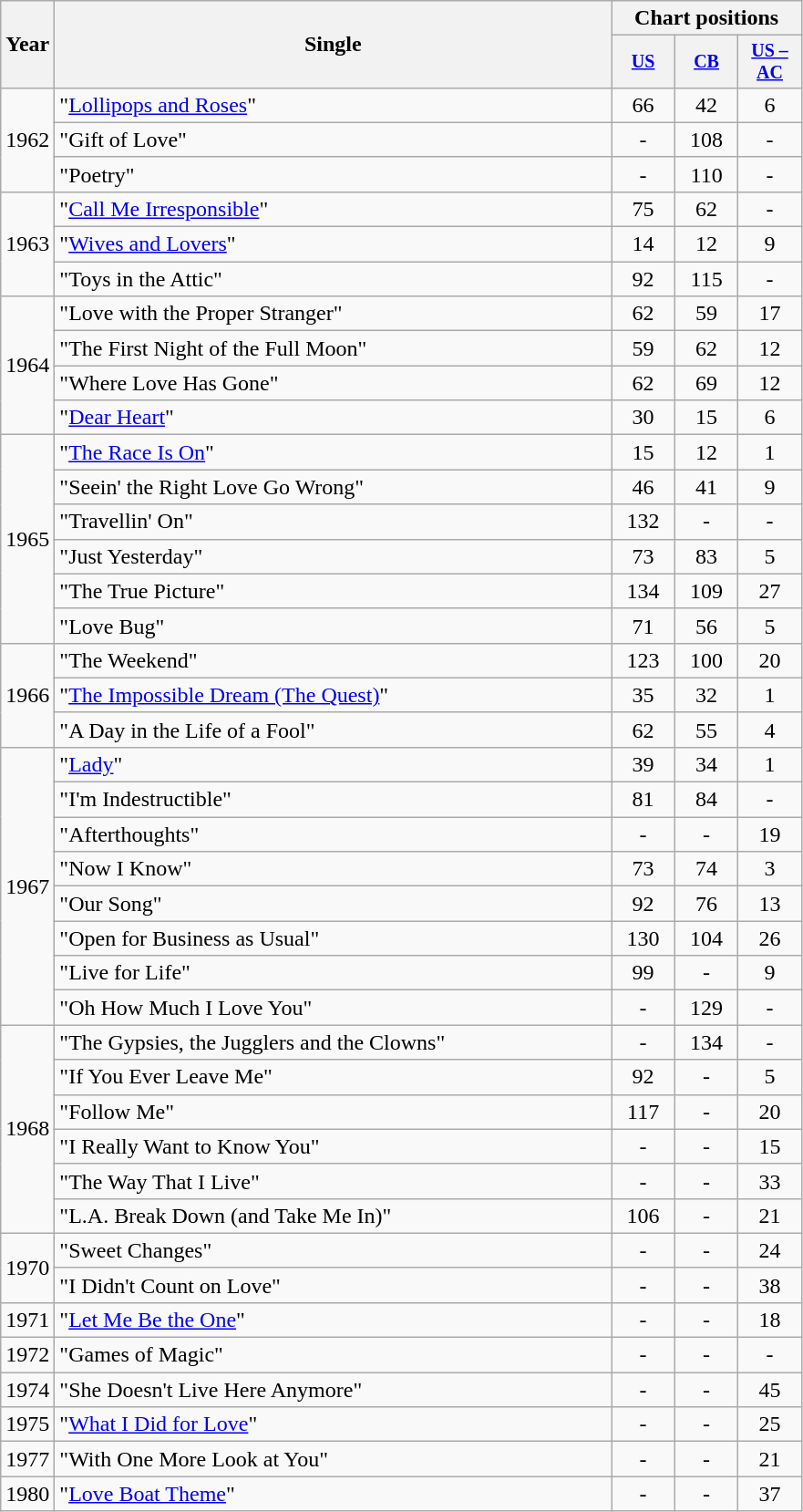<table class="wikitable" style="text-align:center;">
<tr>
<th rowspan="2">Year</th>
<th width="400" rowspan="2">Single</th>
<th colspan="3">Chart positions</th>
</tr>
<tr style="font-size:smaller;">
<th width="40"><a href='#'>US</a></th>
<th width="40"><a href='#'>CB</a></th>
<th width="40"><a href='#'>US – AC</a></th>
</tr>
<tr>
<td rowspan="3">1962</td>
<td align="left">"<a href='#'>Lollipops and Roses</a>"</td>
<td>66</td>
<td>42</td>
<td>6</td>
</tr>
<tr>
<td align="left">"Gift of Love"</td>
<td>-</td>
<td>108</td>
<td>-</td>
</tr>
<tr>
<td align="left">"Poetry"</td>
<td>-</td>
<td>110</td>
<td>-</td>
</tr>
<tr>
<td rowspan="3">1963</td>
<td align="left">"<a href='#'>Call Me Irresponsible</a>"</td>
<td>75</td>
<td>62</td>
<td>-</td>
</tr>
<tr>
<td align="left">"<a href='#'>Wives and Lovers</a>"</td>
<td>14</td>
<td>12</td>
<td>9</td>
</tr>
<tr>
<td align="left">"Toys in the Attic"</td>
<td>92</td>
<td>115</td>
<td>-</td>
</tr>
<tr>
<td rowspan="4">1964</td>
<td align="left">"Love with the Proper Stranger"</td>
<td>62</td>
<td>59</td>
<td>17</td>
</tr>
<tr>
<td align="left">"The First Night of the Full Moon"</td>
<td>59</td>
<td>62</td>
<td>12</td>
</tr>
<tr>
<td align="left">"Where Love Has Gone"</td>
<td>62</td>
<td>69</td>
<td>12</td>
</tr>
<tr>
<td align="left">"<a href='#'>Dear Heart</a>"</td>
<td>30</td>
<td>15</td>
<td>6</td>
</tr>
<tr>
<td rowspan="6">1965</td>
<td align="left">"<a href='#'>The Race Is On</a>"</td>
<td>15</td>
<td>12</td>
<td>1</td>
</tr>
<tr>
<td align="left">"Seein' the Right Love Go Wrong"</td>
<td>46</td>
<td>41</td>
<td>9</td>
</tr>
<tr>
<td align="left">"Travellin' On"</td>
<td>132</td>
<td>-</td>
<td>-</td>
</tr>
<tr>
<td align="left">"Just Yesterday"</td>
<td>73</td>
<td>83</td>
<td>5</td>
</tr>
<tr>
<td align="left">"The True Picture"</td>
<td>134</td>
<td>109</td>
<td>27</td>
</tr>
<tr>
<td align="left">"Love Bug"</td>
<td>71</td>
<td>56</td>
<td>5</td>
</tr>
<tr>
<td rowspan="3">1966</td>
<td align="left">"The Weekend"</td>
<td>123</td>
<td>100</td>
<td>20</td>
</tr>
<tr>
<td align="left">"<a href='#'>The Impossible Dream (The Quest)</a>"</td>
<td>35</td>
<td>32</td>
<td>1</td>
</tr>
<tr>
<td align="left">"A Day in the Life of a Fool"</td>
<td>62</td>
<td>55</td>
<td>4</td>
</tr>
<tr>
<td rowspan="8">1967</td>
<td align="left">"<a href='#'>Lady</a>"</td>
<td>39</td>
<td>34</td>
<td>1</td>
</tr>
<tr>
<td align="left">"I'm Indestructible"</td>
<td>81</td>
<td>84</td>
<td>-</td>
</tr>
<tr>
<td align="left">"Afterthoughts"</td>
<td>-</td>
<td>-</td>
<td>19</td>
</tr>
<tr>
<td align="left">"Now I Know"</td>
<td>73</td>
<td>74</td>
<td>3</td>
</tr>
<tr>
<td align="left">"Our Song"</td>
<td>92</td>
<td>76</td>
<td>13</td>
</tr>
<tr>
<td align="left">"Open for Business as Usual"</td>
<td>130</td>
<td>104</td>
<td>26</td>
</tr>
<tr>
<td align="left">"Live for Life"</td>
<td>99</td>
<td>-</td>
<td>9</td>
</tr>
<tr>
<td align="left">"Oh How Much I Love You"</td>
<td>-</td>
<td>129</td>
<td>-</td>
</tr>
<tr>
<td rowspan="6">1968</td>
<td align="left">"The Gypsies, the Jugglers and the Clowns"</td>
<td>-</td>
<td>134</td>
<td>-</td>
</tr>
<tr>
<td align="left">"If You Ever Leave Me"</td>
<td>92</td>
<td>-</td>
<td>5</td>
</tr>
<tr>
<td align="left">"Follow Me"</td>
<td>117</td>
<td>-</td>
<td>20</td>
</tr>
<tr>
<td align="left">"I Really Want to Know You"</td>
<td>-</td>
<td>-</td>
<td>15</td>
</tr>
<tr>
<td align="left">"The Way That I Live"</td>
<td>-</td>
<td>-</td>
<td>33</td>
</tr>
<tr>
<td align="left">"L.A. Break Down (and Take Me In)"</td>
<td>106</td>
<td>-</td>
<td>21</td>
</tr>
<tr>
<td rowspan="2">1970</td>
<td align="left">"Sweet Changes"</td>
<td>-</td>
<td>-</td>
<td>24</td>
</tr>
<tr>
<td align="left">"I Didn't Count on Love"</td>
<td>-</td>
<td>-</td>
<td>38</td>
</tr>
<tr>
<td>1971</td>
<td align="left">"<a href='#'>Let Me Be the One</a>"</td>
<td>-</td>
<td>-</td>
<td>18</td>
</tr>
<tr>
<td>1972</td>
<td align="left">"Games of Magic"</td>
<td>-</td>
<td>-</td>
<td>-</td>
</tr>
<tr>
<td>1974</td>
<td align="left">"She Doesn't Live Here Anymore"</td>
<td>-</td>
<td>-</td>
<td>45</td>
</tr>
<tr>
<td>1975</td>
<td align="left">"<a href='#'>What I Did for Love</a>"</td>
<td>-</td>
<td>-</td>
<td>25</td>
</tr>
<tr>
<td>1977</td>
<td align="left">"With One More Look at You"</td>
<td>-</td>
<td>-</td>
<td>21</td>
</tr>
<tr>
<td>1980</td>
<td align="left">"<a href='#'>Love Boat Theme</a>"</td>
<td>-</td>
<td>-</td>
<td>37</td>
</tr>
</table>
